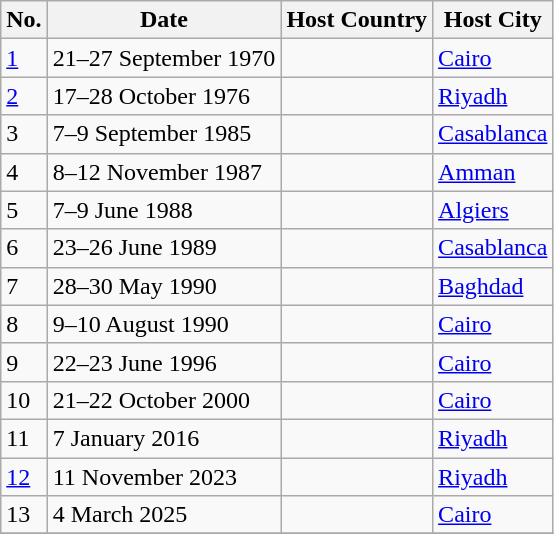<table class="wikitable sortable">
<tr>
<th>No.</th>
<th>Date</th>
<th>Host Country</th>
<th>Host City</th>
</tr>
<tr>
<td><a href='#'>1</a></td>
<td>21–27 September 1970</td>
<td></td>
<td><a href='#'>Cairo</a></td>
</tr>
<tr>
<td><a href='#'>2</a></td>
<td>17–28 October 1976</td>
<td></td>
<td><a href='#'>Riyadh</a></td>
</tr>
<tr>
<td>3</td>
<td>7–9 September 1985</td>
<td></td>
<td><a href='#'>Casablanca</a></td>
</tr>
<tr>
<td>4</td>
<td>8–12 November 1987</td>
<td></td>
<td><a href='#'>Amman</a></td>
</tr>
<tr>
<td>5</td>
<td>7–9 June 1988</td>
<td></td>
<td><a href='#'>Algiers</a></td>
</tr>
<tr>
<td>6</td>
<td>23–26 June 1989</td>
<td></td>
<td><a href='#'>Casablanca</a></td>
</tr>
<tr>
<td>7</td>
<td>28–30 May 1990</td>
<td></td>
<td><a href='#'>Baghdad</a></td>
</tr>
<tr>
<td>8</td>
<td>9–10 August 1990</td>
<td></td>
<td><a href='#'>Cairo</a></td>
</tr>
<tr>
<td>9</td>
<td>22–23 June 1996</td>
<td></td>
<td><a href='#'>Cairo</a></td>
</tr>
<tr>
<td>10</td>
<td>21–22 October 2000</td>
<td></td>
<td><a href='#'>Cairo</a></td>
</tr>
<tr>
<td>11</td>
<td>7 January 2016</td>
<td></td>
<td><a href='#'>Riyadh</a></td>
</tr>
<tr>
<td><a href='#'>12</a></td>
<td>11 November 2023</td>
<td></td>
<td><a href='#'>Riyadh</a></td>
</tr>
<tr>
<td>13</td>
<td>4 March 2025</td>
<td></td>
<td><a href='#'>Cairo</a></td>
</tr>
<tr>
</tr>
</table>
